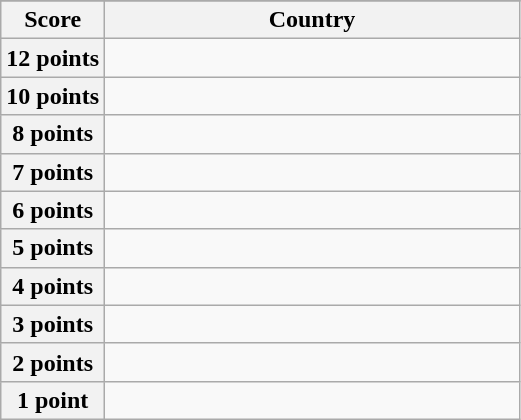<table class="wikitable">
<tr>
</tr>
<tr>
<th scope="col" width="20%">Score</th>
<th scope="col">Country</th>
</tr>
<tr>
<th scope="row">12 points</th>
<td></td>
</tr>
<tr>
<th scope="row">10 points</th>
<td></td>
</tr>
<tr>
<th scope="row">8 points</th>
<td></td>
</tr>
<tr>
<th scope="row">7 points</th>
<td></td>
</tr>
<tr>
<th scope="row">6 points</th>
<td></td>
</tr>
<tr>
<th scope="row">5 points</th>
<td></td>
</tr>
<tr>
<th scope="row">4 points</th>
<td></td>
</tr>
<tr>
<th scope="row">3 points</th>
<td></td>
</tr>
<tr>
<th scope="row">2 points</th>
<td></td>
</tr>
<tr>
<th scope="row">1 point</th>
<td></td>
</tr>
</table>
